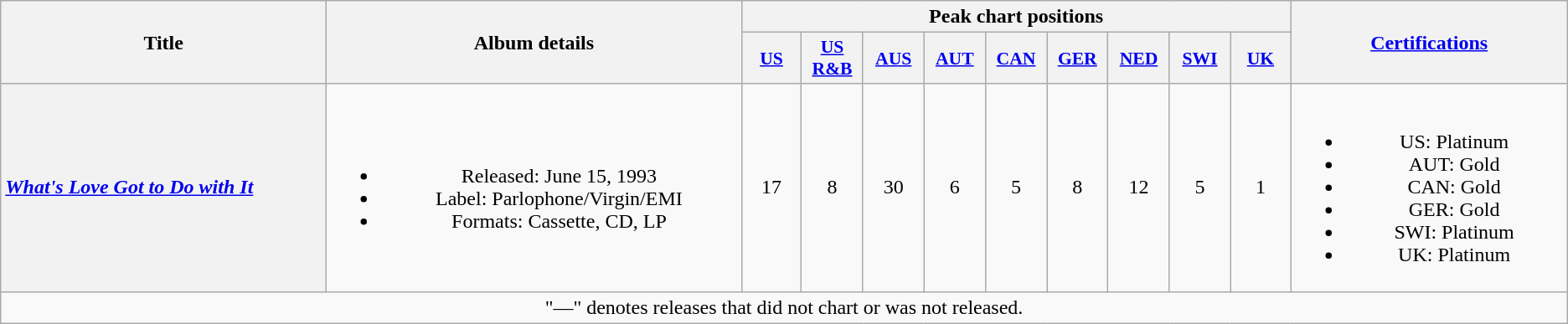<table class="wikitable plainrowheaders" style="text-align:center;">
<tr>
<th scope="col" rowspan="2" style="width:17em;">Title</th>
<th scope="col" rowspan="2" style="width:21em;">Album details</th>
<th scope="col" colspan="9">Peak chart positions</th>
<th scope="col" rowspan="2" style="width:14em;"><a href='#'>Certifications</a></th>
</tr>
<tr>
<th scope="col" style="width:3em;font-size:90%;"><a href='#'>US</a><br></th>
<th scope="col" style="width:3em;font-size:90%;"><a href='#'>US R&B</a><br></th>
<th scope="col" style="width:3em;font-size:90%;"><a href='#'>AUS</a><br></th>
<th scope="col" style="width:3em;font-size:90%;"><a href='#'>AUT</a><br></th>
<th scope="col" style="width:3em;font-size:90%;"><a href='#'>CAN</a><br></th>
<th scope="col" style="width:3em;font-size:90%;"><a href='#'>GER</a><br></th>
<th scope="col" style="width:3em;font-size:90%;"><a href='#'>NED</a><br></th>
<th scope="col" style="width:3em;font-size:90%;"><a href='#'>SWI</a><br></th>
<th scope="col" style="width:3em;font-size:90%;"><a href='#'>UK</a><br></th>
</tr>
<tr>
<th scope="row" style="text-align:left;"><em><a href='#'>What's Love Got to Do with It</a></em></th>
<td><br><ul><li>Released: June 15, 1993</li><li>Label: Parlophone/Virgin/EMI</li><li>Formats: Cassette, CD, LP</li></ul></td>
<td>17</td>
<td>8</td>
<td>30</td>
<td>6</td>
<td>5</td>
<td>8</td>
<td>12</td>
<td>5</td>
<td>1</td>
<td><br><ul><li>US: Platinum</li><li>AUT: Gold</li><li>CAN: Gold</li><li>GER: Gold</li><li>SWI: Platinum</li><li>UK: Platinum</li></ul></td>
</tr>
<tr>
<td colspan="15" style="text-align:center;">"—" denotes releases that did not chart or was not released.</td>
</tr>
</table>
